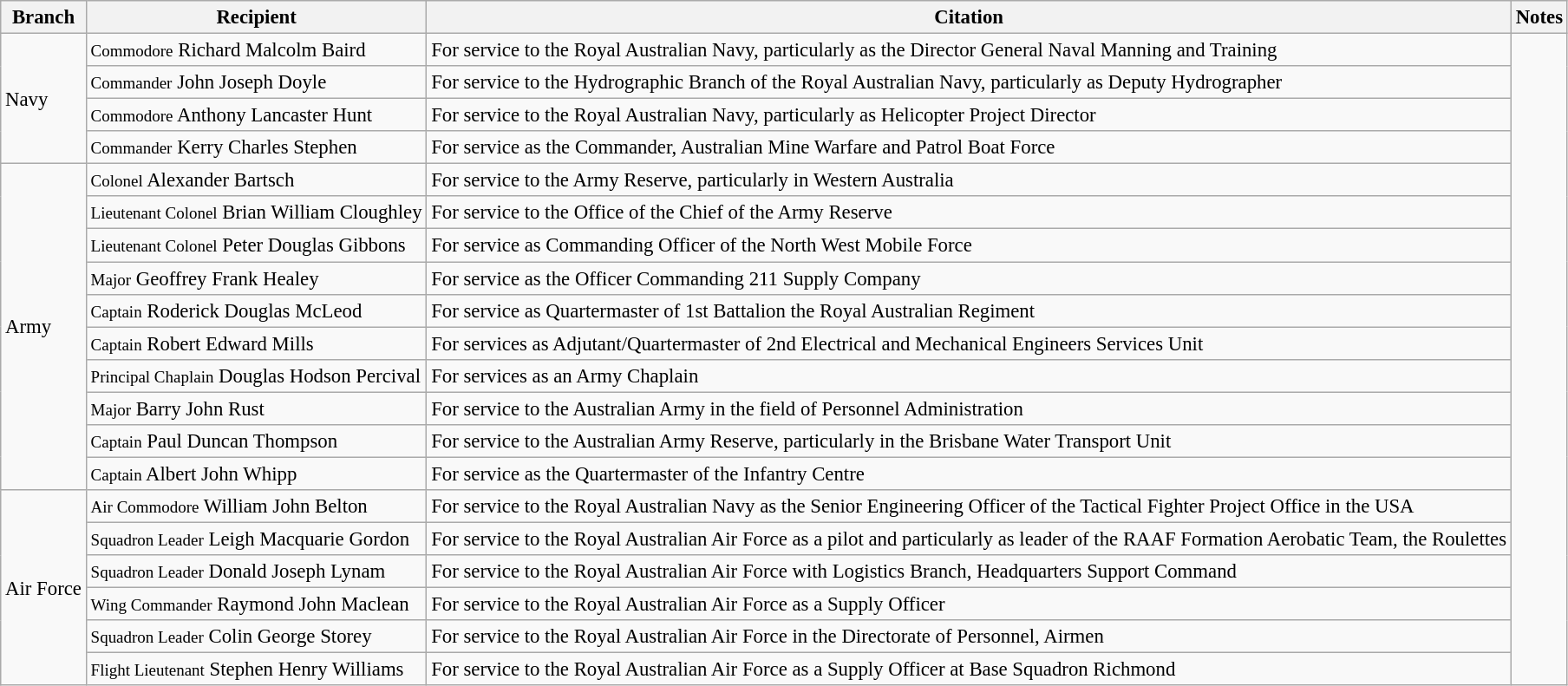<table class="wikitable" style="font-size:95%;">
<tr>
<th>Branch</th>
<th>Recipient</th>
<th>Citation</th>
<th>Notes</th>
</tr>
<tr>
<td rowspan="4">Navy</td>
<td><small>Commodore</small> Richard Malcolm Baird</td>
<td>For service to the Royal Australian Navy, particularly as the Director General Naval Manning and Training</td>
<td rowspan="20"></td>
</tr>
<tr>
<td><small>Commander</small> John Joseph Doyle</td>
<td>For service to the Hydrographic Branch of the Royal Australian Navy, particularly as Deputy Hydrographer</td>
</tr>
<tr>
<td><small>Commodore</small> Anthony Lancaster Hunt</td>
<td>For service to the Royal Australian Navy, particularly as Helicopter Project Director</td>
</tr>
<tr>
<td><small>Commander</small> Kerry Charles Stephen</td>
<td>For service as the Commander, Australian Mine Warfare and Patrol Boat Force</td>
</tr>
<tr>
<td rowspan="10">Army</td>
<td><small>Colonel</small> Alexander Bartsch</td>
<td>For service to the Army Reserve, particularly in Western Australia</td>
</tr>
<tr>
<td><small>Lieutenant Colonel</small> Brian William Cloughley</td>
<td>For service to the Office of the Chief of the Army Reserve</td>
</tr>
<tr>
<td><small>Lieutenant Colonel</small> Peter Douglas Gibbons</td>
<td>For service as Commanding Officer of the North West Mobile Force</td>
</tr>
<tr>
<td><small>Major</small> Geoffrey Frank Healey</td>
<td>For service as the Officer Commanding 211 Supply Company</td>
</tr>
<tr>
<td><small>Captain</small> Roderick Douglas McLeod</td>
<td>For service as Quartermaster of 1st Battalion the Royal Australian Regiment</td>
</tr>
<tr>
<td><small>Captain</small> Robert Edward Mills</td>
<td>For services as Adjutant/Quartermaster of 2nd Electrical and Mechanical Engineers Services Unit</td>
</tr>
<tr>
<td><small>Principal Chaplain</small> Douglas Hodson Percival</td>
<td>For services as an Army Chaplain</td>
</tr>
<tr>
<td><small>Major</small> Barry John Rust</td>
<td>For service to the Australian Army in the field of Personnel Administration</td>
</tr>
<tr>
<td><small>Captain</small> Paul Duncan Thompson</td>
<td>For service to the Australian Army Reserve, particularly in the Brisbane Water Transport Unit</td>
</tr>
<tr>
<td><small>Captain</small> Albert John Whipp</td>
<td>For service as the Quartermaster of the Infantry Centre</td>
</tr>
<tr>
<td rowspan="6">Air Force</td>
<td><small>Air Commodore</small> William John Belton</td>
<td>For service to the Royal Australian Navy as the Senior Engineering Officer of the Tactical Fighter Project Office in the USA</td>
</tr>
<tr>
<td><small>Squadron Leader</small> Leigh Macquarie Gordon</td>
<td>For service to the Royal Australian Air Force as a pilot and particularly as leader of the RAAF Formation Aerobatic Team, the Roulettes</td>
</tr>
<tr>
<td><small>Squadron Leader</small> Donald Joseph Lynam</td>
<td>For service to the Royal Australian Air Force with Logistics Branch, Headquarters Support Command</td>
</tr>
<tr>
<td><small>Wing Commander</small> Raymond John Maclean</td>
<td>For service to the Royal Australian Air Force as a Supply Officer</td>
</tr>
<tr>
<td><small>Squadron Leader</small> Colin George Storey</td>
<td>For service to the Royal Australian Air Force in the Directorate of Personnel, Airmen</td>
</tr>
<tr>
<td><small>Flight Lieutenant</small> Stephen Henry Williams</td>
<td>For service to the Royal Australian Air Force as a Supply Officer at Base Squadron Richmond</td>
</tr>
</table>
